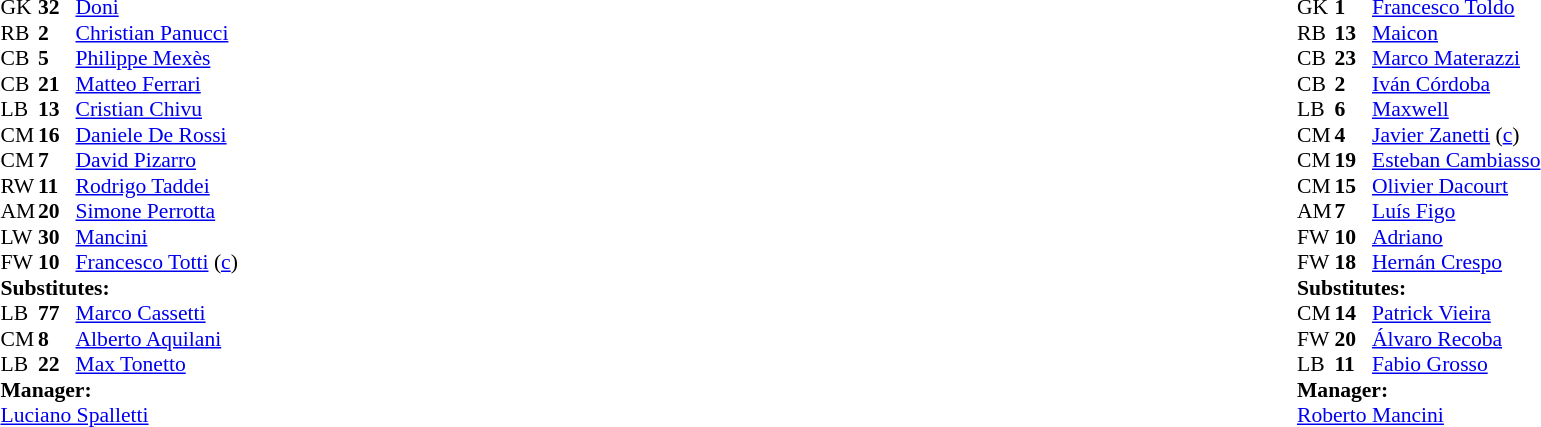<table width="100%">
<tr>
<td valign="top" width="50%"><br><table style="font-size: 90%" cellspacing="0" cellpadding="0">
<tr>
<td colspan="4"></td>
</tr>
<tr>
<th width="25"></th>
<th width="25"></th>
</tr>
<tr>
<td>GK</td>
<td><strong>32</strong></td>
<td> <a href='#'>Doni</a></td>
</tr>
<tr>
<td>RB</td>
<td><strong>2</strong></td>
<td> <a href='#'>Christian Panucci</a></td>
</tr>
<tr>
<td>CB</td>
<td><strong>5</strong></td>
<td> <a href='#'>Philippe Mexès</a></td>
<td></td>
<td></td>
</tr>
<tr>
<td>CB</td>
<td><strong>21</strong></td>
<td> <a href='#'>Matteo Ferrari</a></td>
</tr>
<tr>
<td>LB</td>
<td><strong>13</strong></td>
<td> <a href='#'>Cristian Chivu</a></td>
</tr>
<tr>
<td>CM</td>
<td><strong>16</strong></td>
<td> <a href='#'>Daniele De Rossi</a></td>
</tr>
<tr>
<td>CM</td>
<td><strong>7</strong></td>
<td> <a href='#'>David Pizarro</a></td>
<td></td>
<td></td>
</tr>
<tr>
<td>RW</td>
<td><strong>11</strong></td>
<td> <a href='#'>Rodrigo Taddei</a></td>
<td></td>
<td></td>
</tr>
<tr>
<td>AM</td>
<td><strong>20</strong></td>
<td> <a href='#'>Simone Perrotta</a></td>
</tr>
<tr>
<td>LW</td>
<td><strong>30</strong></td>
<td> <a href='#'>Mancini</a></td>
<td></td>
</tr>
<tr>
<td>FW</td>
<td><strong>10</strong></td>
<td> <a href='#'>Francesco Totti</a> (<a href='#'>c</a>)</td>
</tr>
<tr>
<td colspan=4><strong>Substitutes:</strong></td>
</tr>
<tr>
<td>LB</td>
<td><strong>77</strong></td>
<td> <a href='#'>Marco Cassetti</a></td>
<td></td>
<td></td>
</tr>
<tr>
<td>CM</td>
<td><strong>8</strong></td>
<td> <a href='#'>Alberto Aquilani</a></td>
<td></td>
<td></td>
</tr>
<tr>
<td>LB</td>
<td><strong>22</strong></td>
<td> <a href='#'>Max Tonetto</a></td>
<td></td>
<td></td>
</tr>
<tr>
<td colspan=4><strong>Manager:</strong></td>
</tr>
<tr>
<td colspan="4"> <a href='#'>Luciano Spalletti</a></td>
</tr>
</table>
</td>
<td valign="top"></td>
<td valign="top" width="50%"><br><table style="font-size: 90%" cellspacing="0" cellpadding="0" align=center>
<tr>
<td colspan="4"></td>
</tr>
<tr>
<th width="25"></th>
<th width="25"></th>
</tr>
<tr>
<td>GK</td>
<td><strong>1</strong></td>
<td> <a href='#'>Francesco Toldo</a></td>
<td></td>
</tr>
<tr>
<td>RB</td>
<td><strong>13</strong></td>
<td> <a href='#'>Maicon</a></td>
<td></td>
<td></td>
</tr>
<tr>
<td>CB</td>
<td><strong>23</strong></td>
<td> <a href='#'>Marco Materazzi</a></td>
<td></td>
<td></td>
</tr>
<tr>
<td>CB</td>
<td><strong>2</strong></td>
<td> <a href='#'>Iván Córdoba</a></td>
<td></td>
<td></td>
</tr>
<tr>
<td>LB</td>
<td><strong>6</strong></td>
<td> <a href='#'>Maxwell</a></td>
<td></td>
<td></td>
<td></td>
</tr>
<tr>
<td>CM</td>
<td><strong>4</strong></td>
<td> <a href='#'>Javier Zanetti</a> (<a href='#'>c</a>)</td>
<td></td>
</tr>
<tr>
<td>CM</td>
<td><strong>19</strong></td>
<td> <a href='#'>Esteban Cambiasso</a></td>
</tr>
<tr>
<td>CM</td>
<td><strong>15</strong></td>
<td> <a href='#'>Olivier Dacourt</a></td>
<td></td>
<td></td>
</tr>
<tr>
<td>AM</td>
<td><strong>7</strong></td>
<td> <a href='#'>Luís Figo</a></td>
<td></td>
<td></td>
<td></td>
</tr>
<tr>
<td>FW</td>
<td><strong>10</strong></td>
<td> <a href='#'>Adriano</a></td>
<td></td>
<td></td>
<td></td>
</tr>
<tr>
<td>FW</td>
<td><strong>18</strong></td>
<td> <a href='#'>Hernán Crespo</a></td>
<td></td>
<td></td>
</tr>
<tr>
<td colspan=4><strong>Substitutes:</strong></td>
</tr>
<tr>
<td>CM</td>
<td><strong>14</strong></td>
<td> <a href='#'>Patrick Vieira</a></td>
<td></td>
<td></td>
<td></td>
</tr>
<tr>
<td>FW</td>
<td><strong>20</strong></td>
<td> <a href='#'>Álvaro Recoba</a></td>
<td></td>
<td></td>
<td></td>
</tr>
<tr>
<td>LB</td>
<td><strong>11</strong></td>
<td> <a href='#'>Fabio Grosso</a></td>
<td></td>
<td></td>
<td></td>
</tr>
<tr>
<td colspan=4><strong>Manager:</strong></td>
</tr>
<tr>
<td colspan="4"> <a href='#'>Roberto Mancini</a></td>
</tr>
<tr>
</tr>
</table>
</td>
</tr>
</table>
